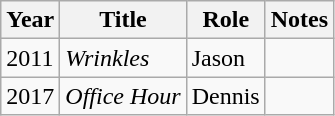<table class="wikitable sortable">
<tr>
<th>Year</th>
<th>Title</th>
<th>Role</th>
<th class="unsortable">Notes</th>
</tr>
<tr>
<td>2011</td>
<td><em>Wrinkles</em></td>
<td>Jason</td>
<td></td>
</tr>
<tr>
<td>2017</td>
<td><em>Office Hour</em></td>
<td>Dennis</td>
<td></td>
</tr>
</table>
